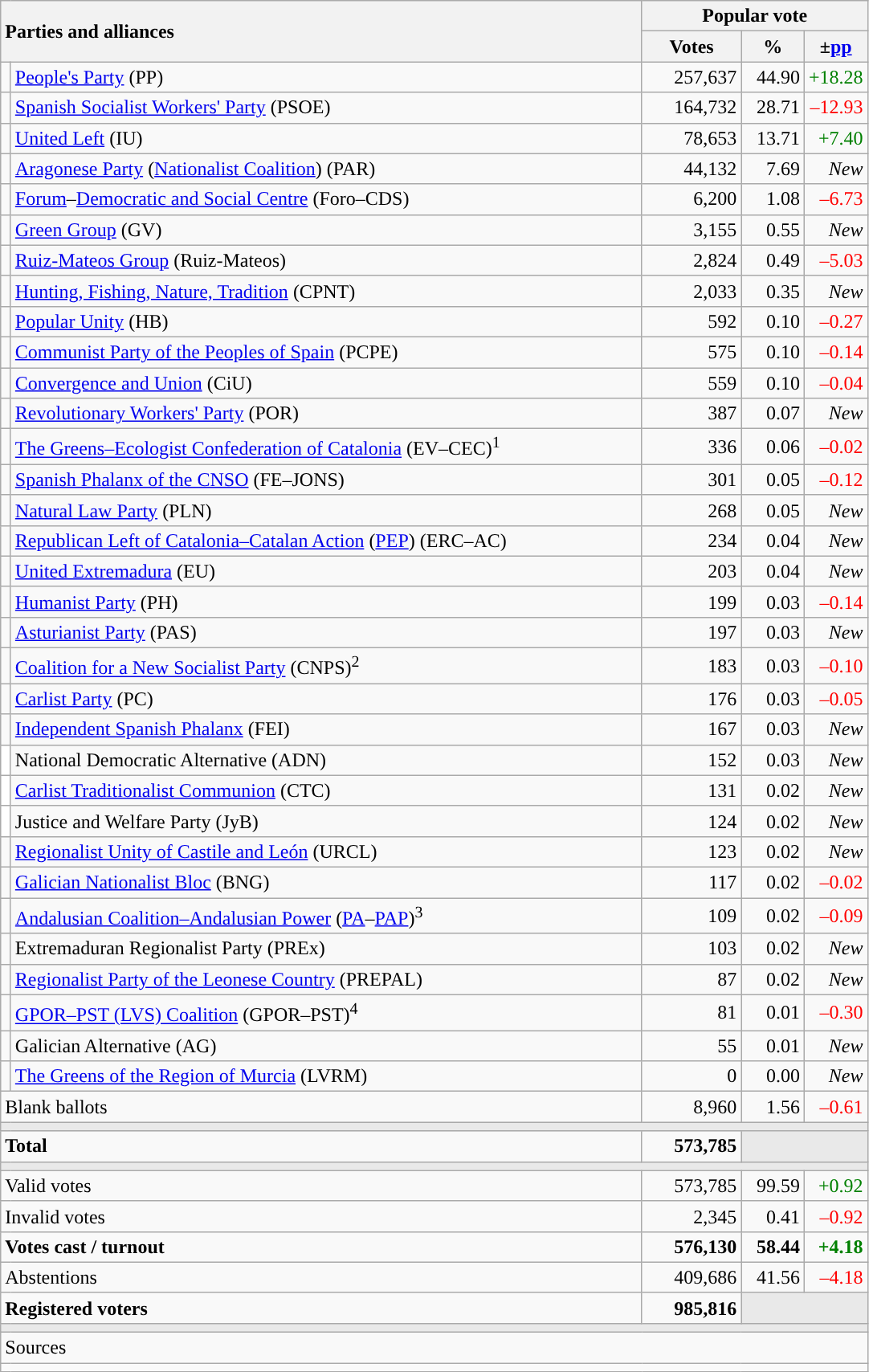<table class="wikitable" style="text-align:right">
<tr>
<th style="text-align:left;" rowspan="2" colspan="2" width="525">Parties and alliances</th>
<th colspan="3">Popular vote</th>
</tr>
<tr>
<th width="75">Votes</th>
<th width="45">%</th>
<th width="45">±<a href='#'>pp</a></th>
</tr>
<tr>
<td width="1" style="color:inherit;background:"></td>
<td align="left"><a href='#'>People's Party</a> (PP)</td>
<td>257,637</td>
<td>44.90</td>
<td style="color:green;">+18.28</td>
</tr>
<tr>
<td style="color:inherit;background:"></td>
<td align="left"><a href='#'>Spanish Socialist Workers' Party</a> (PSOE)</td>
<td>164,732</td>
<td>28.71</td>
<td style="color:red;">–12.93</td>
</tr>
<tr>
<td style="color:inherit;background:"></td>
<td align="left"><a href='#'>United Left</a> (IU)</td>
<td>78,653</td>
<td>13.71</td>
<td style="color:green;">+7.40</td>
</tr>
<tr>
<td style="color:inherit;background:"></td>
<td align="left"><a href='#'>Aragonese Party</a> (<a href='#'>Nationalist Coalition</a>) (PAR)</td>
<td>44,132</td>
<td>7.69</td>
<td><em>New</em></td>
</tr>
<tr>
<td style="color:inherit;background:"></td>
<td align="left"><a href='#'>Forum</a>–<a href='#'>Democratic and Social Centre</a> (Foro–CDS)</td>
<td>6,200</td>
<td>1.08</td>
<td style="color:red;">–6.73</td>
</tr>
<tr>
<td style="color:inherit;background:"></td>
<td align="left"><a href='#'>Green Group</a> (GV)</td>
<td>3,155</td>
<td>0.55</td>
<td><em>New</em></td>
</tr>
<tr>
<td style="color:inherit;background:"></td>
<td align="left"><a href='#'>Ruiz-Mateos Group</a> (Ruiz-Mateos)</td>
<td>2,824</td>
<td>0.49</td>
<td style="color:red;">–5.03</td>
</tr>
<tr>
<td style="color:inherit;background:"></td>
<td align="left"><a href='#'>Hunting, Fishing, Nature, Tradition</a> (CPNT)</td>
<td>2,033</td>
<td>0.35</td>
<td><em>New</em></td>
</tr>
<tr>
<td style="color:inherit;background:"></td>
<td align="left"><a href='#'>Popular Unity</a> (HB)</td>
<td>592</td>
<td>0.10</td>
<td style="color:red;">–0.27</td>
</tr>
<tr>
<td style="color:inherit;background:"></td>
<td align="left"><a href='#'>Communist Party of the Peoples of Spain</a> (PCPE)</td>
<td>575</td>
<td>0.10</td>
<td style="color:red;">–0.14</td>
</tr>
<tr>
<td style="color:inherit;background:"></td>
<td align="left"><a href='#'>Convergence and Union</a> (CiU)</td>
<td>559</td>
<td>0.10</td>
<td style="color:red;">–0.04</td>
</tr>
<tr>
<td style="color:inherit;background:"></td>
<td align="left"><a href='#'>Revolutionary Workers' Party</a> (POR)</td>
<td>387</td>
<td>0.07</td>
<td><em>New</em></td>
</tr>
<tr>
<td style="color:inherit;background:"></td>
<td align="left"><a href='#'>The Greens–Ecologist Confederation of Catalonia</a> (EV–CEC)<sup>1</sup></td>
<td>336</td>
<td>0.06</td>
<td style="color:red;">–0.02</td>
</tr>
<tr>
<td style="color:inherit;background:"></td>
<td align="left"><a href='#'>Spanish Phalanx of the CNSO</a> (FE–JONS)</td>
<td>301</td>
<td>0.05</td>
<td style="color:red;">–0.12</td>
</tr>
<tr>
<td style="color:inherit;background:"></td>
<td align="left"><a href='#'>Natural Law Party</a> (PLN)</td>
<td>268</td>
<td>0.05</td>
<td><em>New</em></td>
</tr>
<tr>
<td style="color:inherit;background:"></td>
<td align="left"><a href='#'>Republican Left of Catalonia–Catalan Action</a> (<a href='#'>PEP</a>) (ERC–AC)</td>
<td>234</td>
<td>0.04</td>
<td><em>New</em></td>
</tr>
<tr>
<td style="color:inherit;background:"></td>
<td align="left"><a href='#'>United Extremadura</a> (EU)</td>
<td>203</td>
<td>0.04</td>
<td><em>New</em></td>
</tr>
<tr>
<td style="color:inherit;background:"></td>
<td align="left"><a href='#'>Humanist Party</a> (PH)</td>
<td>199</td>
<td>0.03</td>
<td style="color:red;">–0.14</td>
</tr>
<tr>
<td style="color:inherit;background:"></td>
<td align="left"><a href='#'>Asturianist Party</a> (PAS)</td>
<td>197</td>
<td>0.03</td>
<td><em>New</em></td>
</tr>
<tr>
<td style="color:inherit;background:"></td>
<td align="left"><a href='#'>Coalition for a New Socialist Party</a> (CNPS)<sup>2</sup></td>
<td>183</td>
<td>0.03</td>
<td style="color:red;">–0.10</td>
</tr>
<tr>
<td style="color:inherit;background:"></td>
<td align="left"><a href='#'>Carlist Party</a> (PC)</td>
<td>176</td>
<td>0.03</td>
<td style="color:red;">–0.05</td>
</tr>
<tr>
<td style="color:inherit;background:"></td>
<td align="left"><a href='#'>Independent Spanish Phalanx</a> (FEI)</td>
<td>167</td>
<td>0.03</td>
<td><em>New</em></td>
</tr>
<tr>
<td bgcolor="white"></td>
<td align="left">National Democratic Alternative (ADN)</td>
<td>152</td>
<td>0.03</td>
<td><em>New</em></td>
</tr>
<tr>
<td bgcolor="white"></td>
<td align="left"><a href='#'>Carlist Traditionalist Communion</a> (CTC)</td>
<td>131</td>
<td>0.02</td>
<td><em>New</em></td>
</tr>
<tr>
<td bgcolor="white"></td>
<td align="left">Justice and Welfare Party (JyB)</td>
<td>124</td>
<td>0.02</td>
<td><em>New</em></td>
</tr>
<tr>
<td style="color:inherit;background:"></td>
<td align="left"><a href='#'>Regionalist Unity of Castile and León</a> (URCL)</td>
<td>123</td>
<td>0.02</td>
<td><em>New</em></td>
</tr>
<tr>
<td style="color:inherit;background:"></td>
<td align="left"><a href='#'>Galician Nationalist Bloc</a> (BNG)</td>
<td>117</td>
<td>0.02</td>
<td style="color:red;">–0.02</td>
</tr>
<tr>
<td style="color:inherit;background:"></td>
<td align="left"><a href='#'>Andalusian Coalition–Andalusian Power</a> (<a href='#'>PA</a>–<a href='#'>PAP</a>)<sup>3</sup></td>
<td>109</td>
<td>0.02</td>
<td style="color:red;">–0.09</td>
</tr>
<tr>
<td style="color:inherit;background:"></td>
<td align="left">Extremaduran Regionalist Party (PREx)</td>
<td>103</td>
<td>0.02</td>
<td><em>New</em></td>
</tr>
<tr>
<td style="color:inherit;background:"></td>
<td align="left"><a href='#'>Regionalist Party of the Leonese Country</a> (PREPAL)</td>
<td>87</td>
<td>0.02</td>
<td><em>New</em></td>
</tr>
<tr>
<td style="color:inherit;background:"></td>
<td align="left"><a href='#'>GPOR–PST (LVS) Coalition</a> (GPOR–PST)<sup>4</sup></td>
<td>81</td>
<td>0.01</td>
<td style="color:red;">–0.30</td>
</tr>
<tr>
<td style="color:inherit;background:"></td>
<td align="left">Galician Alternative (AG)</td>
<td>55</td>
<td>0.01</td>
<td><em>New</em></td>
</tr>
<tr>
<td style="color:inherit;background:"></td>
<td align="left"><a href='#'>The Greens of the Region of Murcia</a> (LVRM)</td>
<td>0</td>
<td>0.00</td>
<td><em>New</em></td>
</tr>
<tr>
<td align="left" colspan="2">Blank ballots</td>
<td>8,960</td>
<td>1.56</td>
<td style="color:red;">–0.61</td>
</tr>
<tr>
<td colspan="5" bgcolor="#E9E9E9"></td>
</tr>
<tr style="font-weight:bold;">
<td align="left" colspan="2">Total</td>
<td>573,785</td>
<td bgcolor="#E9E9E9" colspan="2"></td>
</tr>
<tr>
<td colspan="5" bgcolor="#E9E9E9"></td>
</tr>
<tr>
<td align="left" colspan="2">Valid votes</td>
<td>573,785</td>
<td>99.59</td>
<td style="color:green;">+0.92</td>
</tr>
<tr>
<td align="left" colspan="2">Invalid votes</td>
<td>2,345</td>
<td>0.41</td>
<td style="color:red;">–0.92</td>
</tr>
<tr style="font-weight:bold;">
<td align="left" colspan="2">Votes cast / turnout</td>
<td>576,130</td>
<td>58.44</td>
<td style="color:green;">+4.18</td>
</tr>
<tr>
<td align="left" colspan="2">Abstentions</td>
<td>409,686</td>
<td>41.56</td>
<td style="color:red;">–4.18</td>
</tr>
<tr style="font-weight:bold;">
<td align="left" colspan="2">Registered voters</td>
<td>985,816</td>
<td bgcolor="#E9E9E9" colspan="2"></td>
</tr>
<tr>
<td colspan="5" bgcolor="#E9E9E9"></td>
</tr>
<tr>
<td align="left" colspan="5">Sources</td>
</tr>
<tr>
<td colspan="5" style="text-align:left; max-width:680px;"></td>
</tr>
</table>
